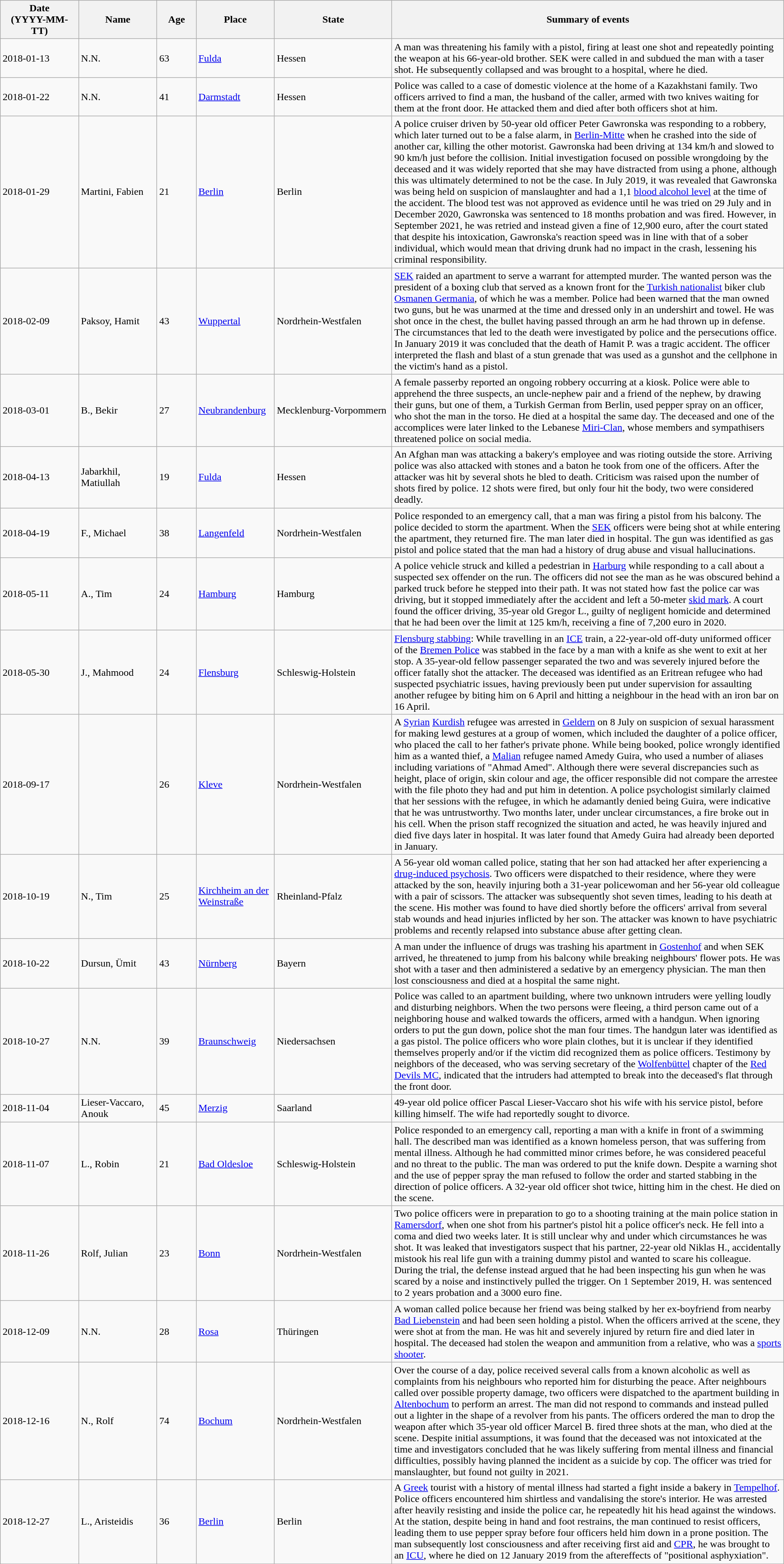<table class="wikitable sortable static-row-numbers static-row-header-text">
<tr>
<th style="width:10%;">Date<br>(YYYY-MM-TT)</th>
<th style="width:10%;">Name</th>
<th style="width:5%;">Age</th>
<th style="width:10%;">Place</th>
<th style="width:15%;">State</th>
<th style="width:50%;">Summary of events</th>
</tr>
<tr>
<td>2018-01-13</td>
<td>N.N.</td>
<td>63</td>
<td><a href='#'>Fulda</a></td>
<td>Hessen</td>
<td>A man was threatening his family with a pistol, firing at least one shot and repeatedly pointing the weapon at his 66-year-old brother. SEK were called in and subdued the man with a taser shot. He subsequently collapsed and was brought to a hospital, where he died.</td>
</tr>
<tr>
<td>2018-01-22</td>
<td>N.N.</td>
<td>41</td>
<td><a href='#'>Darmstadt</a></td>
<td>Hessen</td>
<td>Police was called to a case of domestic violence at the home of a Kazakhstani family. Two officers arrived to find a man, the husband of the caller, armed with two knives waiting for them at the front door. He attacked them and died after both officers shot at him.</td>
</tr>
<tr>
<td>2018-01-29</td>
<td>Martini, Fabien</td>
<td>21</td>
<td><a href='#'>Berlin</a></td>
<td>Berlin</td>
<td>A police cruiser driven by 50-year old officer Peter Gawronska was responding to a robbery, which later turned out to be a false alarm, in <a href='#'>Berlin-Mitte</a> when he crashed into the side of another car, killing the other motorist. Gawronska had been driving at 134 km/h and slowed to 90 km/h just before the collision. Initial investigation focused on possible wrongdoing by the deceased and it was widely reported that she may have distracted from using a phone, although this was ultimately determined to not be the case. In July 2019, it was revealed that Gawronska was being held on suspicion of manslaughter and had a 1,1 <a href='#'>blood alcohol level</a> at the time of the accident. The blood test was not approved as evidence until he was tried on 29 July and in December 2020, Gawronska was sentenced to 18 months probation and was fired. However, in September 2021, he was retried and instead given a fine of 12,900 euro, after the court stated that despite his intoxication, Gawronska's reaction speed was in line with that of a sober individual, which would mean that driving drunk had no impact in the crash, lessening his criminal responsibility.</td>
</tr>
<tr>
<td>2018-02-09</td>
<td>Paksoy, Hamit</td>
<td>43</td>
<td><a href='#'>Wuppertal</a></td>
<td>Nordrhein-Westfalen</td>
<td><a href='#'>SEK</a> raided an apartment to serve a warrant for attempted murder. The wanted person was the president of a boxing club that served as a known front for the <a href='#'>Turkish nationalist</a> biker club <a href='#'>Osmanen Germania</a>, of which he was a member. Police had been warned that the man owned two guns, but he was unarmed at the time and dressed only in an undershirt and towel. He was shot once in the chest, the bullet having passed through an arm he had thrown up in defense. The circumstances that led to the death were investigated by police and the persecutions office. In January 2019 it was concluded that the death of Hamit P. was a tragic accident. The officer interpreted the flash and blast of a stun grenade that was used as a gunshot and the cellphone in the victim's hand as a pistol.</td>
</tr>
<tr>
<td>2018-03-01</td>
<td>B., Bekir</td>
<td>27</td>
<td><a href='#'>Neubrandenburg</a></td>
<td>Mecklenburg-Vorpommern</td>
<td>A female passerby reported an ongoing robbery occurring at a kiosk. Police were able to apprehend the three suspects, an uncle-nephew pair and a friend of the nephew, by drawing their guns, but one of them, a Turkish German from Berlin, used pepper spray on an officer, who shot the man in the torso. He died at a hospital the same day. The deceased and one of the accomplices were later linked to the Lebanese <a href='#'>Miri-Clan</a>, whose members and sympathisers threatened police on social media.</td>
</tr>
<tr>
<td>2018-04-13</td>
<td>Jabarkhil, Matiullah</td>
<td>19</td>
<td><a href='#'>Fulda</a></td>
<td>Hessen</td>
<td>An Afghan man was attacking a bakery's employee and was rioting outside the store. Arriving police was also attacked with stones and a baton he took from one of the officers. After the attacker was hit by several shots he bled to death. Criticism was raised upon the number of shots fired by police. 12 shots were fired, but only four hit the body, two were considered deadly.</td>
</tr>
<tr>
<td>2018-04-19</td>
<td>F., Michael</td>
<td>38</td>
<td><a href='#'>Langenfeld</a></td>
<td>Nordrhein-Westfalen</td>
<td>Police responded to an emergency call, that a man was firing a pistol from his balcony. The police decided to storm the apartment. When the <a href='#'>SEK</a> officers were being shot at while entering the apartment, they returned fire. The man later died in hospital. The gun was identified as gas pistol and police stated that the man had a history of drug abuse and visual hallucinations.</td>
</tr>
<tr>
<td>2018-05-11</td>
<td>A., Tim</td>
<td>24</td>
<td><a href='#'>Hamburg</a></td>
<td>Hamburg</td>
<td>A police vehicle struck and killed a pedestrian in <a href='#'>Harburg</a> while responding to a call about a suspected sex offender on the run. The officers did not see the man as he was obscured behind a parked truck before he stepped into their path. It was not stated how fast the police car was driving, but it stopped immediately after the accident and left a 50-meter <a href='#'>skid mark</a>. A court found the officer driving, 35-year old Gregor L., guilty of negligent homicide and determined that he had been over the limit at 125 km/h, receiving a fine of 7,200 euro in 2020.</td>
</tr>
<tr>
<td>2018-05-30</td>
<td>J., Mahmood</td>
<td>24</td>
<td><a href='#'>Flensburg</a></td>
<td>Schleswig-Holstein</td>
<td><a href='#'>Flensburg stabbing</a>: While travelling in an <a href='#'>ICE</a> train, a 22-year-old off-duty uniformed officer of the <a href='#'>Bremen Police</a> was stabbed in the face by a man with a knife as she went to exit at her stop. A 35-year-old fellow passenger separated the two and was severely injured before the officer fatally shot the attacker. The deceased was identified as an Eritrean refugee who had suspected psychiatric issues, having previously been put under supervision for assaulting another refugee by biting him on 6 April and hitting a neighbour in the head with an iron bar on 16 April.</td>
</tr>
<tr>
<td>2018-09-17</td>
<td Ahmad></td>
<td>26</td>
<td><a href='#'>Kleve</a></td>
<td>Nordrhein-Westfalen</td>
<td>A <a href='#'>Syrian</a> <a href='#'>Kurdish</a> refugee was arrested in <a href='#'>Geldern</a> on 8 July on suspicion of sexual harassment for making lewd gestures at a group of women, which included the daughter of a police officer, who placed the call to her father's private phone. While being booked, police wrongly identified him as a wanted thief, a <a href='#'>Malian</a> refugee named Amedy Guira, who used a number of aliases including variations of "Ahmad Amed". Although there were several discrepancies such as height, place of origin, skin colour and age, the officer responsible did not compare the arrestee with the file photo they had and put him in detention. A police psychologist similarly claimed that her sessions with the refugee, in which he adamantly denied being Guira, were indicative that he was untrustworthy. Two months later, under unclear circumstances, a fire broke out in his cell. When the prison staff recognized the situation and acted, he was heavily injured and died five days later in hospital. It was later found that Amedy Guira had already been deported in January.</td>
</tr>
<tr>
<td>2018-10-19</td>
<td>N., Tim</td>
<td>25</td>
<td><a href='#'>Kirchheim an der Weinstraße</a></td>
<td>Rheinland-Pfalz</td>
<td>A 56-year old woman called police, stating that her son had attacked her after experiencing a <a href='#'>drug-induced psychosis</a>. Two officers were dispatched to their residence, where they were attacked by the son, heavily injuring both a 31-year policewoman and her 56-year old colleague with a pair of scissors. The attacker was subsequently shot seven times, leading to his death at the scene. His mother was found to have died shortly before the officers' arrival from several stab wounds and head injuries inflicted by her son. The attacker was known to have psychiatric problems and recently relapsed into substance abuse after getting clean.</td>
</tr>
<tr>
<td>2018-10-22</td>
<td>Dursun, Ümit</td>
<td>43</td>
<td><a href='#'>Nürnberg</a></td>
<td>Bayern</td>
<td>A man under the influence of drugs was trashing his apartment in <a href='#'>Gostenhof</a> and when SEK arrived, he threatened to jump from his balcony while breaking neighbours' flower pots. He was shot with a taser and then administered a sedative by an emergency physician. The man then lost consciousness and died at a hospital the same night.</td>
</tr>
<tr>
<td>2018-10-27</td>
<td>N.N.</td>
<td>39</td>
<td><a href='#'>Braunschweig</a></td>
<td>Niedersachsen</td>
<td>Police was called to an apartment building, where two unknown intruders were yelling loudly and disturbing neighbors. When the two persons were fleeing, a third person came out of a neighboring house and walked towards the officers, armed with a handgun. When ignoring orders to put the gun down, police shot the man four times. The handgun later was identified as a gas pistol. The police officers who wore plain clothes, but it is unclear if they identified themselves properly and/or if the victim did recognized them as police officers. Testimony by neighbors of the deceased, who was serving secretary of the <a href='#'>Wolfenbüttel</a> chapter of the <a href='#'>Red Devils MC</a>, indicated that the intruders had attempted to break into the deceased's flat through the front door.</td>
</tr>
<tr>
<td>2018-11-04</td>
<td>Lieser-Vaccaro, Anouk</td>
<td>45</td>
<td><a href='#'>Merzig</a></td>
<td>Saarland</td>
<td>49-year old police officer Pascal Lieser-Vaccaro shot his wife with his service pistol, before killing himself. The wife had reportedly sought to divorce.</td>
</tr>
<tr>
<td>2018-11-07</td>
<td>L., Robin</td>
<td>21</td>
<td><a href='#'>Bad Oldesloe</a></td>
<td>Schleswig-Holstein</td>
<td>Police responded to an emergency call, reporting a man with a knife in front of a swimming hall. The described man was identified as a known homeless person, that was suffering from mental illness. Although he had committed minor crimes before, he was considered peaceful and no threat to the public. The man was ordered to put the knife down. Despite a warning shot and the use of pepper spray the man refused to follow the order and started stabbing in the direction of police officers. A 32-year old officer shot twice, hitting him in the chest. He died on the scene.</td>
</tr>
<tr>
<td>2018-11-26</td>
<td>Rolf, Julian</td>
<td>23</td>
<td><a href='#'>Bonn</a></td>
<td>Nordrhein-Westfalen</td>
<td>Two police officers were in preparation to go to a shooting training at the main police station in <a href='#'>Ramersdorf</a>, when one shot from his partner's pistol hit a police officer's neck. He fell into a coma and died two weeks later. It is still unclear why and under which circumstances he was shot. It was leaked that investigators suspect that his partner, 22-year old Niklas H., accidentally mistook his real life gun with a training dummy pistol and wanted to scare his colleague. During the trial, the defense instead argued that he had been inspecting his gun when he was scared by a noise and instinctively pulled the trigger. On 1 September 2019, H. was sentenced to 2 years probation and a 3000 euro fine.</td>
</tr>
<tr>
<td>2018-12-09</td>
<td>N.N.</td>
<td>28</td>
<td><a href='#'>Rosa</a></td>
<td>Thüringen</td>
<td>A woman called police because her friend was being stalked by her ex-boyfriend from nearby <a href='#'>Bad Liebenstein</a> and had been seen holding a pistol. When the officers arrived at the scene, they were shot at from the man. He was hit and severely injured by return fire and died later in hospital. The deceased had stolen the weapon and ammunition from a relative, who was a <a href='#'>sports shooter</a>.</td>
</tr>
<tr>
<td>2018-12-16</td>
<td>N., Rolf</td>
<td>74</td>
<td><a href='#'>Bochum</a></td>
<td>Nordrhein-Westfalen</td>
<td>Over the course of a day, police received several calls from a known alcoholic as well as complaints from his neighbours who reported him for disturbing the peace. After neighbours called over possible property damage, two officers were dispatched to the apartment building in <a href='#'>Altenbochum</a> to perform an arrest. The man did not respond to commands and instead pulled out a lighter in the shape of a revolver from his pants. The officers ordered the man to drop the weapon after which 35-year old officer Marcel B. fired three shots at the man, who died at the scene. Despite initial assumptions, it was found that the deceased was not intoxicated at the time and investigators concluded that he was likely suffering from mental illness and financial difficulties, possibly having planned the incident as a suicide by cop. The officer was tried for manslaughter, but found not guilty in 2021.</td>
</tr>
<tr>
<td>2018-12-27</td>
<td>L., Aristeidis</td>
<td>36</td>
<td><a href='#'>Berlin</a></td>
<td>Berlin</td>
<td>A <a href='#'>Greek</a> tourist with a history of mental illness had started a fight inside a bakery in <a href='#'>Tempelhof</a>. Police officers encountered him shirtless and vandalising the store's interior. He was arrested after heavily resisting and inside the police car, he repeatedly hit his head against the windows. At the station, despite being in hand and foot restrains, the man continued to resist officers, leading them to use pepper spray before four officers held him down in a prone position. The man subsequently lost consciousness and after receiving first aid and <a href='#'>CPR</a>, he was brought to an <a href='#'>ICU</a>, where he died on 12 January 2019 from the aftereffects of "positional asphyxiation".</td>
</tr>
</table>
